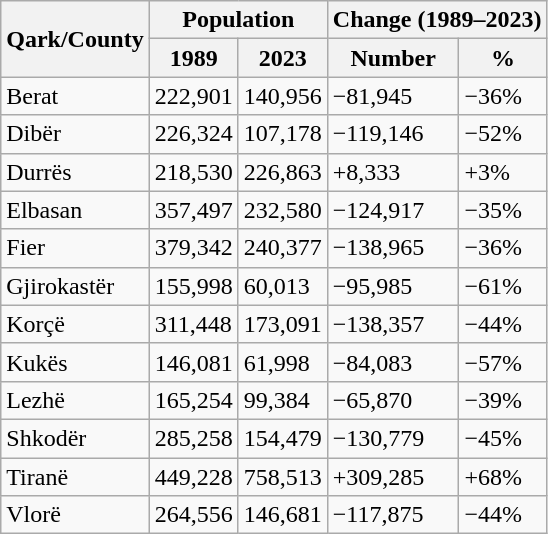<table class="wikitable sortable">
<tr>
<th rowspan=2>Qark/County</th>
<th colspan="2">Population</th>
<th colspan=2>Change (1989–2023)</th>
</tr>
<tr>
<th>1989</th>
<th>2023</th>
<th>Number</th>
<th>%</th>
</tr>
<tr>
<td>Berat</td>
<td>222,901</td>
<td>140,956</td>
<td>−81,945</td>
<td>−36%</td>
</tr>
<tr>
<td>Dibër</td>
<td>226,324</td>
<td>107,178</td>
<td>−119,146</td>
<td>−52%</td>
</tr>
<tr>
<td>Durrës</td>
<td>218,530</td>
<td>226,863</td>
<td>+8,333</td>
<td>+3%</td>
</tr>
<tr>
<td>Elbasan</td>
<td>357,497</td>
<td>232,580</td>
<td>−124,917</td>
<td>−35%</td>
</tr>
<tr>
<td>Fier</td>
<td>379,342</td>
<td>240,377</td>
<td>−138,965</td>
<td>−36%</td>
</tr>
<tr>
<td>Gjirokastër</td>
<td>155,998</td>
<td>60,013</td>
<td>−95,985</td>
<td>−61%</td>
</tr>
<tr>
<td>Korçë</td>
<td>311,448</td>
<td>173,091</td>
<td>−138,357</td>
<td>−44%</td>
</tr>
<tr>
<td>Kukës</td>
<td>146,081</td>
<td>61,998</td>
<td>−84,083</td>
<td>−57%</td>
</tr>
<tr>
<td>Lezhë</td>
<td>165,254</td>
<td>99,384</td>
<td>−65,870</td>
<td>−39%</td>
</tr>
<tr>
<td>Shkodër</td>
<td>285,258</td>
<td>154,479</td>
<td>−130,779</td>
<td>−45%</td>
</tr>
<tr>
<td>Tiranë</td>
<td>449,228</td>
<td>758,513</td>
<td>+309,285</td>
<td>+68%</td>
</tr>
<tr>
<td>Vlorë</td>
<td>264,556</td>
<td>146,681</td>
<td>−117,875</td>
<td>−44%</td>
</tr>
</table>
